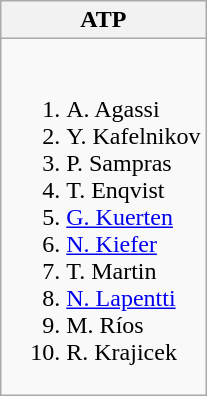<table class="wikitable">
<tr>
<th>ATP</th>
</tr>
<tr style="vertical-align: top;">
<td style="white-space: nowrap;"><br><ol><li> A. Agassi</li><li> Y. Kafelnikov</li><li> P. Sampras</li><li> T. Enqvist</li><li> <a href='#'>G. Kuerten</a></li><li> <a href='#'>N. Kiefer</a></li><li> T. Martin</li><li> <a href='#'>N. Lapentti</a></li><li> M. Ríos</li><li> R. Krajicek</li></ol></td>
</tr>
</table>
